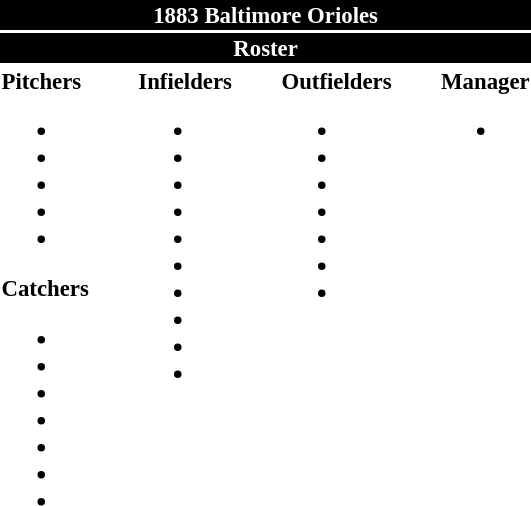<table class="toccolours" style="font-size: 95%;">
<tr>
<th colspan="10" style="background-color: black; color: white; text-align: center;">1883 Baltimore Orioles</th>
</tr>
<tr>
<td colspan="10" style="background-color: black; color: white; text-align: center;"><strong>Roster</strong></td>
</tr>
<tr>
<td valign="top"><strong>Pitchers</strong><br><ul><li></li><li></li><li></li><li></li><li></li></ul><strong>Catchers</strong><ul><li></li><li></li><li></li><li></li><li></li><li></li><li></li></ul></td>
<td width="25px"></td>
<td valign="top"><strong>Infielders</strong><br><ul><li></li><li></li><li></li><li></li><li></li><li></li><li></li><li></li><li></li><li></li></ul></td>
<td width="25px"></td>
<td valign="top"><strong>Outfielders</strong><br><ul><li></li><li></li><li></li><li></li><li></li><li></li><li></li></ul></td>
<td width="25px"></td>
<td valign="top"><strong>Manager</strong><br><ul><li></li></ul></td>
</tr>
</table>
